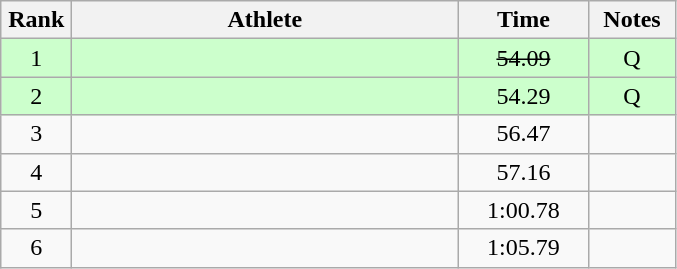<table class="wikitable" style="text-align:center">
<tr>
<th width=40>Rank</th>
<th width=250>Athlete</th>
<th width=80>Time</th>
<th width=50>Notes</th>
</tr>
<tr bgcolor=ccffcc>
<td>1</td>
<td align=left></td>
<td><s>54.09</s></td>
<td>Q</td>
</tr>
<tr bgcolor=ccffcc>
<td>2</td>
<td align=left></td>
<td>54.29</td>
<td>Q</td>
</tr>
<tr>
<td>3</td>
<td align=left></td>
<td>56.47</td>
<td></td>
</tr>
<tr>
<td>4</td>
<td align=left></td>
<td>57.16</td>
<td></td>
</tr>
<tr>
<td>5</td>
<td align=left></td>
<td>1:00.78</td>
<td></td>
</tr>
<tr>
<td>6</td>
<td align=left></td>
<td>1:05.79</td>
<td></td>
</tr>
</table>
